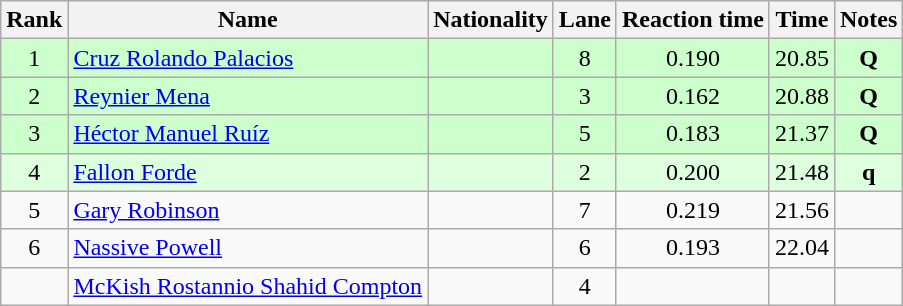<table class="wikitable sortable" style="text-align:center">
<tr>
<th>Rank</th>
<th>Name</th>
<th>Nationality</th>
<th>Lane</th>
<th>Reaction time</th>
<th>Time</th>
<th>Notes</th>
</tr>
<tr bgcolor=ccffcc>
<td>1</td>
<td align=left><a href='#'>Cruz Rolando Palacios</a></td>
<td align=left></td>
<td>8</td>
<td>0.190</td>
<td>20.85</td>
<td><strong>Q</strong></td>
</tr>
<tr bgcolor=ccffcc>
<td>2</td>
<td align=left><a href='#'>Reynier Mena</a></td>
<td align=left></td>
<td>3</td>
<td>0.162</td>
<td>20.88</td>
<td><strong>Q</strong></td>
</tr>
<tr bgcolor=ccffcc>
<td>3</td>
<td align=left><a href='#'>Héctor Manuel Ruíz</a></td>
<td align=left></td>
<td>5</td>
<td>0.183</td>
<td>21.37</td>
<td><strong>Q</strong></td>
</tr>
<tr bgcolor=ddffdd>
<td>4</td>
<td align=left><a href='#'>Fallon Forde</a></td>
<td align=left></td>
<td>2</td>
<td>0.200</td>
<td>21.48</td>
<td><strong>q</strong></td>
</tr>
<tr>
<td>5</td>
<td align=left><a href='#'>Gary Robinson</a></td>
<td align=left></td>
<td>7</td>
<td>0.219</td>
<td>21.56</td>
<td></td>
</tr>
<tr>
<td>6</td>
<td align=left><a href='#'>Nassive Powell</a></td>
<td align=left></td>
<td>6</td>
<td>0.193</td>
<td>22.04</td>
<td></td>
</tr>
<tr>
<td></td>
<td align=left><a href='#'>McKish Rostannio Shahid Compton</a></td>
<td align=left></td>
<td>4</td>
<td></td>
<td></td>
<td></td>
</tr>
</table>
